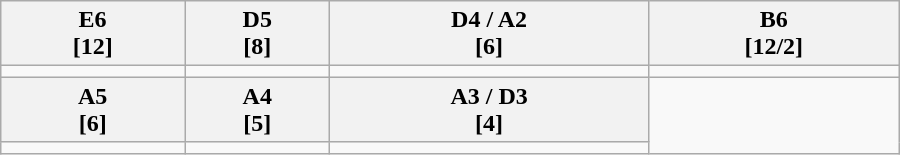<table class=wikitable width=600>
<tr>
<th>E6<br>[12]</th>
<th>D5<br>[8]</th>
<th>D4 / A2<br>[6]</th>
<th>B6<br>[12/2]</th>
</tr>
<tr valign=top align=center>
<td></td>
<td></td>
<td></td>
<td></td>
</tr>
<tr>
<th>A5<br>[6]</th>
<th>A4<br>[5]</th>
<th>A3 / D3<br>[4]</th>
</tr>
<tr valign=top align=center>
<td></td>
<td></td>
<td></td>
</tr>
</table>
